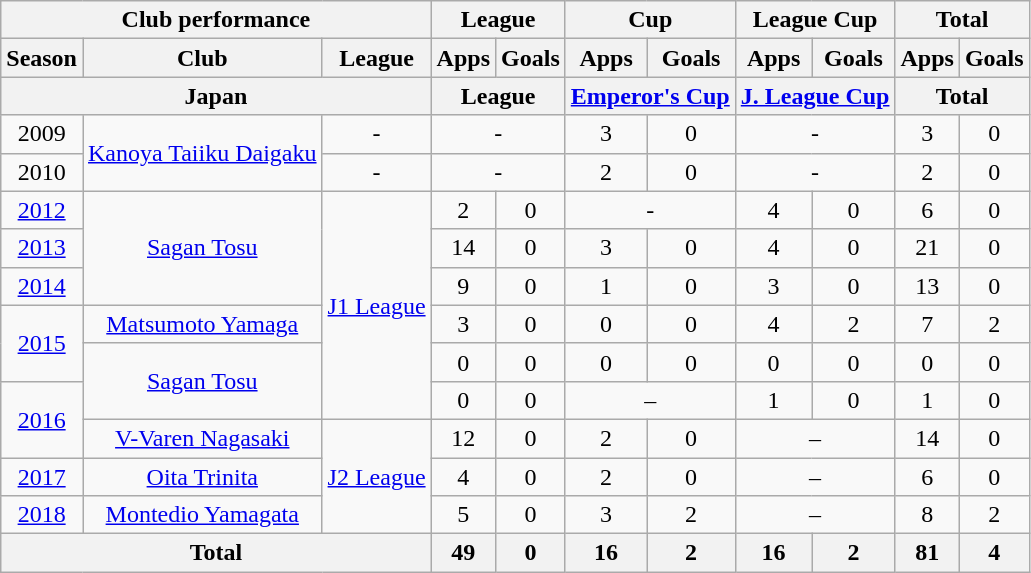<table class="wikitable" style="text-align:center;">
<tr>
<th colspan=3>Club performance</th>
<th colspan=2>League</th>
<th colspan=2>Cup</th>
<th colspan=2>League Cup</th>
<th colspan=2>Total</th>
</tr>
<tr>
<th>Season</th>
<th>Club</th>
<th>League</th>
<th>Apps</th>
<th>Goals</th>
<th>Apps</th>
<th>Goals</th>
<th>Apps</th>
<th>Goals</th>
<th>Apps</th>
<th>Goals</th>
</tr>
<tr>
<th colspan=3>Japan</th>
<th colspan=2>League</th>
<th colspan=2><a href='#'>Emperor's Cup</a></th>
<th colspan=2><a href='#'>J. League Cup</a></th>
<th colspan=2>Total</th>
</tr>
<tr>
<td>2009</td>
<td rowspan=2><a href='#'>Kanoya Taiiku Daigaku</a></td>
<td colspan=1>-</td>
<td colspan=2>-</td>
<td>3</td>
<td>0</td>
<td colspan=2>-</td>
<td>3</td>
<td>0</td>
</tr>
<tr>
<td>2010</td>
<td colspan=1>-</td>
<td colspan=2>-</td>
<td>2</td>
<td>0</td>
<td colspan=2>-</td>
<td>2</td>
<td>0</td>
</tr>
<tr>
<td><a href='#'>2012</a></td>
<td rowspan=3><a href='#'>Sagan Tosu</a></td>
<td rowspan=6><a href='#'>J1 League</a></td>
<td>2</td>
<td>0</td>
<td colspan=2>-</td>
<td>4</td>
<td>0</td>
<td>6</td>
<td>0</td>
</tr>
<tr>
<td><a href='#'>2013</a></td>
<td>14</td>
<td>0</td>
<td>3</td>
<td>0</td>
<td>4</td>
<td>0</td>
<td>21</td>
<td>0</td>
</tr>
<tr>
<td><a href='#'>2014</a></td>
<td>9</td>
<td>0</td>
<td>1</td>
<td>0</td>
<td>3</td>
<td>0</td>
<td>13</td>
<td>0</td>
</tr>
<tr>
<td rowspan="2"><a href='#'>2015</a></td>
<td><a href='#'>Matsumoto Yamaga</a></td>
<td>3</td>
<td>0</td>
<td>0</td>
<td>0</td>
<td>4</td>
<td>2</td>
<td>7</td>
<td>2</td>
</tr>
<tr>
<td rowspan="2"><a href='#'>Sagan Tosu</a></td>
<td>0</td>
<td>0</td>
<td>0</td>
<td>0</td>
<td>0</td>
<td>0</td>
<td>0</td>
<td>0</td>
</tr>
<tr>
<td rowspan="2"><a href='#'>2016</a></td>
<td>0</td>
<td>0</td>
<td colspan="2">–</td>
<td>1</td>
<td>0</td>
<td>1</td>
<td>0</td>
</tr>
<tr>
<td><a href='#'>V-Varen Nagasaki</a></td>
<td rowspan="3"><a href='#'>J2 League</a></td>
<td>12</td>
<td>0</td>
<td>2</td>
<td>0</td>
<td colspan="2">–</td>
<td>14</td>
<td>0</td>
</tr>
<tr>
<td><a href='#'>2017</a></td>
<td><a href='#'>Oita Trinita</a></td>
<td>4</td>
<td>0</td>
<td>2</td>
<td>0</td>
<td colspan="2">–</td>
<td>6</td>
<td>0</td>
</tr>
<tr>
<td><a href='#'>2018</a></td>
<td rowspan=1><a href='#'>Montedio Yamagata</a></td>
<td>5</td>
<td>0</td>
<td>3</td>
<td>2</td>
<td colspan="2">–</td>
<td>8</td>
<td>2</td>
</tr>
<tr>
<th colspan=3>Total</th>
<th>49</th>
<th>0</th>
<th>16</th>
<th>2</th>
<th>16</th>
<th>2</th>
<th>81</th>
<th>4</th>
</tr>
</table>
